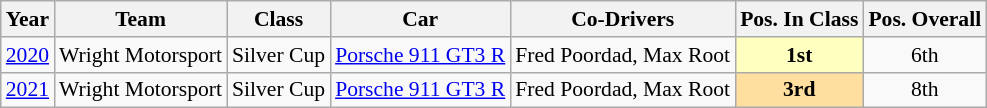<table class="wikitable" style="text-align:center; font-size:90%">
<tr>
<th>Year</th>
<th>Team</th>
<th>Class</th>
<th>Car</th>
<th>Co-Drivers</th>
<th>Pos. In Class</th>
<th>Pos. Overall</th>
</tr>
<tr>
<td><a href='#'>2020</a></td>
<td>Wright Motorsport</td>
<td>Silver Cup</td>
<td><a href='#'>Porsche 911 GT3 R</a></td>
<td>Fred Poordad, Max Root</td>
<td style="background:#FFFFBF;"><strong>1st</strong></td>
<td>6th</td>
</tr>
<tr>
<td><a href='#'>2021</a></td>
<td>Wright Motorsport</td>
<td>Silver Cup</td>
<td><a href='#'>Porsche 911 GT3 R</a></td>
<td>Fred Poordad, Max Root</td>
<td style="background:#FFDF9F;"><strong>3rd</strong></td>
<td>8th</td>
</tr>
</table>
